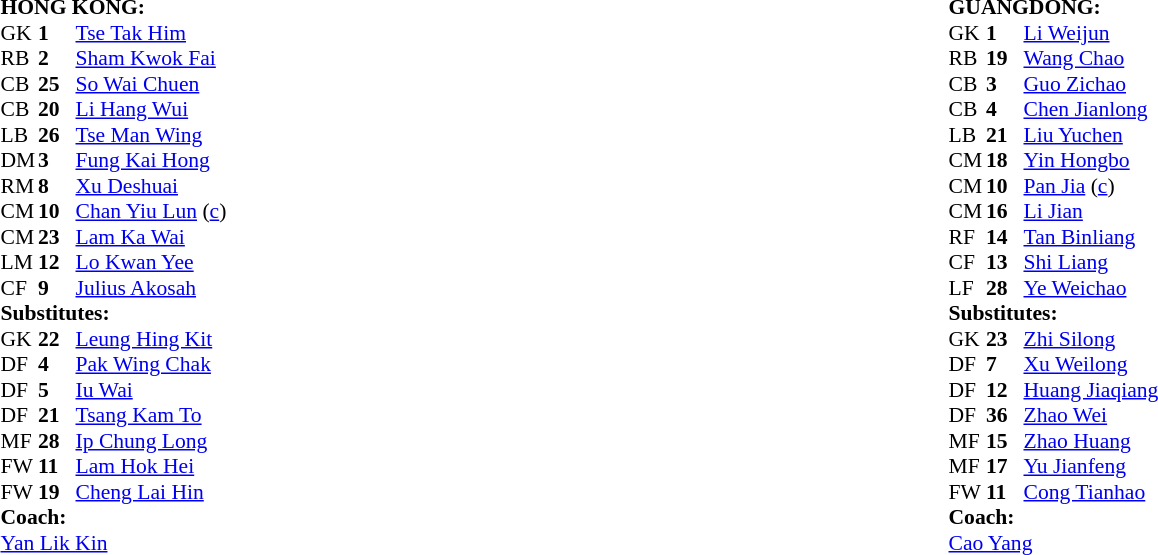<table width="100%">
<tr>
<td valign="top" width="45%"><br><table style="font-size: 90%" cellspacing="0" cellpadding="0">
<tr>
<td colspan="4"><strong>HONG KONG:</strong></td>
</tr>
<tr>
<th width="25"></th>
<th width="25"></th>
</tr>
<tr>
<td>GK</td>
<td><strong>1</strong></td>
<td><a href='#'>Tse Tak Him</a></td>
</tr>
<tr>
<td>RB</td>
<td><strong>2</strong></td>
<td><a href='#'>Sham Kwok Fai</a></td>
</tr>
<tr>
<td>CB</td>
<td><strong>25</strong></td>
<td><a href='#'>So Wai Chuen</a></td>
</tr>
<tr>
<td>CB</td>
<td><strong>20</strong></td>
<td><a href='#'>Li Hang Wui</a></td>
</tr>
<tr>
<td>LB</td>
<td><strong>26</strong></td>
<td><a href='#'>Tse Man Wing</a></td>
</tr>
<tr>
<td>DM</td>
<td><strong>3</strong></td>
<td><a href='#'>Fung Kai Hong</a></td>
<td></td>
<td></td>
</tr>
<tr>
<td>RM</td>
<td><strong>8</strong></td>
<td><a href='#'>Xu Deshuai</a></td>
<td></td>
<td></td>
</tr>
<tr>
<td>CM</td>
<td><strong>10</strong></td>
<td><a href='#'>Chan Yiu Lun</a> (<a href='#'>c</a>)</td>
<td></td>
<td></td>
</tr>
<tr>
<td>CM</td>
<td><strong>23</strong></td>
<td><a href='#'>Lam Ka Wai</a></td>
<td></td>
<td></td>
</tr>
<tr>
<td>LM</td>
<td><strong>12</strong></td>
<td><a href='#'>Lo Kwan Yee</a></td>
</tr>
<tr>
<td>CF</td>
<td><strong>9</strong></td>
<td><a href='#'>Julius Akosah</a></td>
<td></td>
<td></td>
</tr>
<tr>
<td colspan=4><strong>Substitutes:</strong></td>
</tr>
<tr>
<td>GK</td>
<td><strong>22</strong></td>
<td><a href='#'>Leung Hing Kit</a></td>
</tr>
<tr>
<td>DF</td>
<td><strong>4</strong></td>
<td><a href='#'>Pak Wing Chak</a></td>
</tr>
<tr>
<td>DF</td>
<td><strong>5</strong></td>
<td><a href='#'>Iu Wai</a></td>
<td></td>
<td></td>
</tr>
<tr>
<td>DF</td>
<td><strong>21</strong></td>
<td><a href='#'>Tsang Kam To</a></td>
<td></td>
<td></td>
</tr>
<tr>
<td>MF</td>
<td><strong>28</strong></td>
<td><a href='#'>Ip Chung Long</a></td>
<td></td>
<td></td>
</tr>
<tr>
<td>FW</td>
<td><strong>11</strong></td>
<td><a href='#'>Lam Hok Hei</a></td>
<td></td>
<td></td>
</tr>
<tr>
<td>FW</td>
<td><strong>19</strong></td>
<td><a href='#'>Cheng Lai Hin</a></td>
<td></td>
<td></td>
</tr>
<tr>
<td colspan=4><strong>Coach:</strong></td>
</tr>
<tr>
<td colspan="4"> <a href='#'>Yan Lik Kin</a></td>
</tr>
</table>
</td>
<td valign="top"></td>
<td valign="top" width="50%"><br><table style="font-size: 90%" cellspacing="0" cellpadding="0">
<tr>
<td colspan="4"><strong>GUANGDONG:</strong></td>
</tr>
<tr>
<th width="25"></th>
<th width="25"></th>
</tr>
<tr>
<td>GK</td>
<td><strong>1</strong></td>
<td><a href='#'>Li Weijun</a></td>
</tr>
<tr>
<td>RB</td>
<td><strong>19</strong></td>
<td><a href='#'>Wang Chao</a></td>
<td></td>
</tr>
<tr>
<td>CB</td>
<td><strong>3</strong></td>
<td><a href='#'>Guo Zichao</a></td>
</tr>
<tr>
<td>CB</td>
<td><strong>4</strong></td>
<td><a href='#'>Chen Jianlong</a></td>
</tr>
<tr>
<td>LB</td>
<td><strong>21</strong></td>
<td><a href='#'>Liu Yuchen</a></td>
</tr>
<tr>
<td>CM</td>
<td><strong>18</strong></td>
<td><a href='#'>Yin Hongbo</a></td>
</tr>
<tr>
<td>CM</td>
<td><strong>10</strong></td>
<td><a href='#'>Pan Jia</a> (<a href='#'>c</a>)</td>
</tr>
<tr>
<td>CM</td>
<td><strong>16</strong></td>
<td><a href='#'>Li Jian</a></td>
<td></td>
<td></td>
</tr>
<tr>
<td>RF</td>
<td><strong>14</strong></td>
<td><a href='#'>Tan Binliang</a></td>
<td></td>
<td></td>
</tr>
<tr>
<td>CF</td>
<td><strong>13</strong></td>
<td><a href='#'>Shi Liang</a></td>
<td></td>
<td></td>
</tr>
<tr>
<td>LF</td>
<td><strong>28</strong></td>
<td><a href='#'>Ye Weichao</a></td>
</tr>
<tr>
<td colspan=4><strong>Substitutes:</strong></td>
</tr>
<tr>
<td>GK</td>
<td><strong>23</strong></td>
<td><a href='#'>Zhi Silong</a></td>
</tr>
<tr>
<td>DF</td>
<td><strong>7</strong></td>
<td><a href='#'>Xu Weilong</a></td>
</tr>
<tr>
<td>DF</td>
<td><strong>12</strong></td>
<td><a href='#'>Huang Jiaqiang</a></td>
</tr>
<tr>
<td>DF</td>
<td><strong>36</strong></td>
<td><a href='#'>Zhao Wei</a></td>
</tr>
<tr>
<td>MF</td>
<td><strong>15</strong></td>
<td><a href='#'>Zhao Huang</a></td>
<td></td>
<td></td>
</tr>
<tr>
<td>MF</td>
<td><strong>17</strong></td>
<td><a href='#'>Yu Jianfeng</a></td>
<td></td>
<td></td>
</tr>
<tr>
<td>FW</td>
<td><strong>11</strong></td>
<td><a href='#'>Cong Tianhao</a></td>
<td></td>
<td></td>
</tr>
<tr>
<td colspan=4><strong>Coach:</strong></td>
</tr>
<tr>
<td colspan="4"> <a href='#'>Cao Yang</a></td>
</tr>
</table>
</td>
</tr>
<tr>
</tr>
</table>
